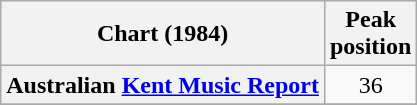<table class="wikitable sortable plainrowheaders">
<tr>
<th>Chart (1984)</th>
<th>Peak<br>position</th>
</tr>
<tr>
<th scope="row">Australian <a href='#'>Kent Music Report</a></th>
<td style="text-align:center;">36</td>
</tr>
<tr>
</tr>
</table>
